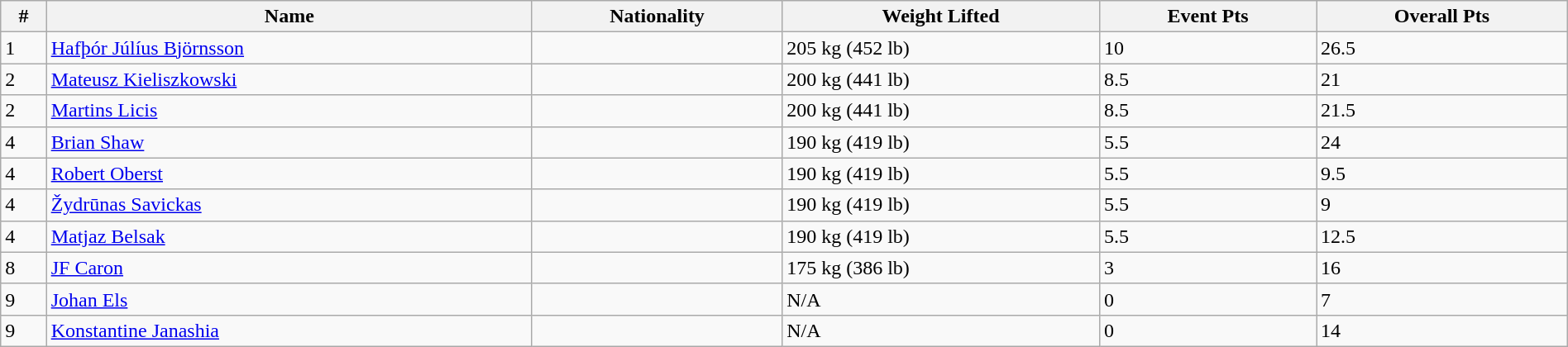<table class="wikitable sortable" style="display: inline-table;width: 100%;">
<tr>
<th>#</th>
<th>Name</th>
<th>Nationality</th>
<th>Weight Lifted</th>
<th>Event Pts</th>
<th>Overall Pts</th>
</tr>
<tr>
<td>1</td>
<td><a href='#'>Hafþór Júlíus Björnsson</a></td>
<td></td>
<td>205 kg (452 lb)</td>
<td>10</td>
<td>26.5</td>
</tr>
<tr>
<td>2</td>
<td><a href='#'>Mateusz Kieliszkowski</a></td>
<td></td>
<td>200 kg (441 lb)</td>
<td>8.5</td>
<td>21</td>
</tr>
<tr>
<td>2</td>
<td><a href='#'>Martins Licis</a></td>
<td></td>
<td>200 kg (441 lb)</td>
<td>8.5</td>
<td>21.5</td>
</tr>
<tr>
<td>4</td>
<td><a href='#'>Brian Shaw</a></td>
<td></td>
<td>190 kg (419 lb)</td>
<td>5.5</td>
<td>24</td>
</tr>
<tr>
<td>4</td>
<td><a href='#'>Robert Oberst</a></td>
<td></td>
<td>190 kg (419 lb)</td>
<td>5.5</td>
<td>9.5</td>
</tr>
<tr>
<td>4</td>
<td><a href='#'>Žydrūnas Savickas</a></td>
<td></td>
<td>190 kg (419 lb)</td>
<td>5.5</td>
<td>9</td>
</tr>
<tr>
<td>4</td>
<td><a href='#'>Matjaz Belsak</a></td>
<td></td>
<td>190 kg (419 lb)</td>
<td>5.5</td>
<td>12.5</td>
</tr>
<tr>
<td>8</td>
<td><a href='#'>JF Caron</a></td>
<td></td>
<td>175 kg (386 lb)</td>
<td>3</td>
<td>16</td>
</tr>
<tr>
<td>9</td>
<td><a href='#'>Johan Els</a></td>
<td></td>
<td>N/A</td>
<td>0</td>
<td>7</td>
</tr>
<tr>
<td>9</td>
<td><a href='#'>Konstantine Janashia</a></td>
<td></td>
<td>N/A</td>
<td>0</td>
<td>14</td>
</tr>
</table>
